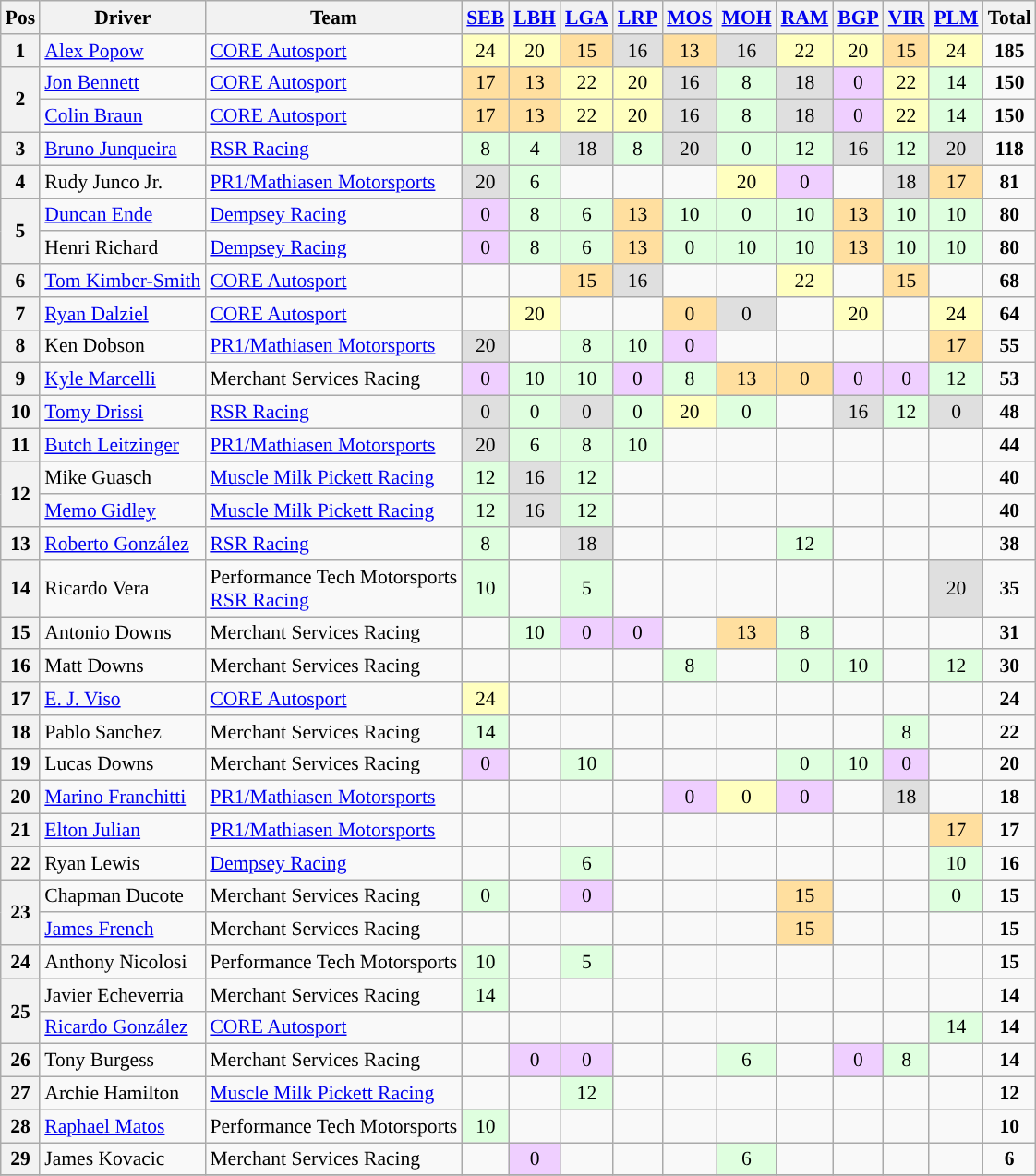<table class="wikitable" style="font-size: 90%; text-align:center;">
<tr>
<th>Pos</th>
<th>Driver</th>
<th>Team</th>
<th><a href='#'>SEB</a></th>
<th><a href='#'>LBH</a></th>
<th><a href='#'>LGA</a></th>
<th><a href='#'>LRP</a></th>
<th><a href='#'>MOS</a></th>
<th><a href='#'>MOH</a></th>
<th><a href='#'>RAM</a></th>
<th><a href='#'>BGP</a></th>
<th><a href='#'>VIR</a></th>
<th><a href='#'>PLM</a></th>
<th>Total</th>
</tr>
<tr>
<th>1</th>
<td align=left> <a href='#'>Alex Popow</a></td>
<td align=left> <a href='#'>CORE Autosport</a></td>
<td style="background:#FFFFBF;”">24</td>
<td style="background:#FFFFBF;”">20</td>
<td style="background:#FFDF9F;”">15</td>
<td style="background:#DFDFDF;”">16</td>
<td style="background:#FFDF9F;”">13</td>
<td style="background:#DFDFDF;”">16</td>
<td style="background:#FFFFBF;”">22</td>
<td style="background:#FFFFBF;”">20</td>
<td style="background:#FFDF9F;”">15</td>
<td style="background:#FFFFBF;”">24</td>
<td><strong>185</strong></td>
</tr>
<tr>
<th rowspan=2>2</th>
<td align=left> <a href='#'>Jon Bennett</a></td>
<td align=left> <a href='#'>CORE Autosport</a></td>
<td style="background:#FFDF9F;”">17</td>
<td style="background:#FFDF9F;”">13</td>
<td style="background:#FFFFBF;”">22</td>
<td style="background:#FFFFBF;”">20</td>
<td style="background:#DFDFDF;”">16</td>
<td style="background:#DFFFDF;">8</td>
<td style="background:#DFDFDF;”">18</td>
<td style="background:#EFCFFF;">0</td>
<td style="background:#FFFFBF;”">22</td>
<td style="background:#DFFFDF;">14</td>
<td><strong>150</strong></td>
</tr>
<tr>
<td align=left> <a href='#'>Colin Braun</a></td>
<td align=left> <a href='#'>CORE Autosport</a></td>
<td style="background:#FFDF9F;”">17</td>
<td style="background:#FFDF9F;”">13</td>
<td style="background:#FFFFBF;”">22</td>
<td style="background:#FFFFBF;”">20</td>
<td style="background:#DFDFDF;”">16</td>
<td style="background:#DFFFDF;">8</td>
<td style="background:#DFDFDF;”">18</td>
<td style="background:#EFCFFF;">0</td>
<td style="background:#FFFFBF;”">22</td>
<td style="background:#DFFFDF;">14</td>
<td><strong>150</strong></td>
</tr>
<tr>
<th>3</th>
<td align=left> <a href='#'>Bruno Junqueira</a></td>
<td align=left> <a href='#'>RSR Racing</a></td>
<td style="background:#DFFFDF;">8</td>
<td style="background:#DFFFDF;">4</td>
<td style="background:#DFDFDF;”">18</td>
<td style="background:#DFFFDF;">8</td>
<td style="background:#DFDFDF;”">20</td>
<td style="background:#DFFFDF;">0</td>
<td style="background:#DFFFDF;">12</td>
<td style="background:#DFDFDF;”">16</td>
<td style="background:#DFFFDF;">12</td>
<td style="background:#DFDFDF;”">20</td>
<td><strong>118</strong></td>
</tr>
<tr>
<th>4</th>
<td align=left> Rudy Junco Jr.</td>
<td align=left> <a href='#'>PR1/Mathiasen Motorsports</a></td>
<td style="background:#DFDFDF;”">20</td>
<td style="background:#DFFFDF;">6</td>
<td></td>
<td></td>
<td></td>
<td style="background:#FFFFBF;”">20</td>
<td style="background:#EFCFFF;">0</td>
<td></td>
<td style="background:#DFDFDF;”">18</td>
<td style="background:#FFDF9F;”">17</td>
<td><strong>81</strong></td>
</tr>
<tr>
<th rowspan=2>5</th>
<td align=left> <a href='#'>Duncan Ende</a></td>
<td align=left> <a href='#'>Dempsey Racing</a></td>
<td style="background:#EFCFFF;">0</td>
<td style="background:#DFFFDF;">8</td>
<td style="background:#DFFFDF;">6</td>
<td style="background:#FFDF9F;”">13</td>
<td style="background:#DFFFDF;">10</td>
<td style="background:#DFFFDF;">0</td>
<td style="background:#DFFFDF;">10</td>
<td style="background:#FFDF9F;”">13</td>
<td style="background:#DFFFDF;">10</td>
<td style="background:#DFFFDF;">10</td>
<td><strong>80</strong></td>
</tr>
<tr>
<td align=left> Henri Richard</td>
<td align=left> <a href='#'>Dempsey Racing</a></td>
<td style="background:#EFCFFF;">0</td>
<td style="background:#DFFFDF;">8</td>
<td style="background:#DFFFDF;">6</td>
<td style="background:#FFDF9F;”">13</td>
<td style="background:#DFFFDF;">0</td>
<td style="background:#DFFFDF;">10</td>
<td style="background:#DFFFDF;">10</td>
<td style="background:#FFDF9F;”">13</td>
<td style="background:#DFFFDF;">10</td>
<td style="background:#DFFFDF;">10</td>
<td><strong>80</strong></td>
</tr>
<tr>
<th>6</th>
<td align=left> <a href='#'>Tom Kimber-Smith</a></td>
<td align=left> <a href='#'>CORE Autosport</a></td>
<td></td>
<td></td>
<td style="background:#FFDF9F;”">15</td>
<td style="background:#DFDFDF;”">16</td>
<td></td>
<td></td>
<td style="background:#FFFFBF;”">22</td>
<td></td>
<td style="background:#FFDF9F;”">15</td>
<td></td>
<td><strong>68</strong></td>
</tr>
<tr>
<th>7</th>
<td align=left> <a href='#'>Ryan Dalziel</a></td>
<td align=left> <a href='#'>CORE Autosport</a></td>
<td></td>
<td style="background:#FFFFBF;”">20</td>
<td></td>
<td></td>
<td style="background:#FFDF9F;”">0</td>
<td style="background:#DFDFDF;”">0</td>
<td></td>
<td style="background:#FFFFBF;”">20</td>
<td></td>
<td style="background:#FFFFBF;”">24</td>
<td><strong>64</strong></td>
</tr>
<tr>
<th>8</th>
<td align=left> Ken Dobson</td>
<td align=left> <a href='#'>PR1/Mathiasen Motorsports</a></td>
<td style="background:#DFDFDF;”">20</td>
<td></td>
<td style="background:#DFFFDF;">8</td>
<td style="background:#DFFFDF;">10</td>
<td style="background:#EFCFFF;">0</td>
<td></td>
<td></td>
<td></td>
<td></td>
<td style="background:#FFDF9F;”">17</td>
<td><strong>55</strong></td>
</tr>
<tr>
<th>9</th>
<td align=left> <a href='#'>Kyle Marcelli</a></td>
<td align=left> Merchant Services Racing</td>
<td style="background:#EFCFFF;">0</td>
<td style="background:#DFFFDF;">10</td>
<td style="background:#DFFFDF;">10</td>
<td style="background:#EFCFFF;">0</td>
<td style="background:#DFFFDF;">8</td>
<td style="background:#FFDF9F;”">13</td>
<td style="background:#FFDF9F;”">0</td>
<td style="background:#EFCFFF;">0</td>
<td style="background:#EFCFFF;">0</td>
<td style="background:#DFFFDF;">12</td>
<td><strong>53</strong></td>
</tr>
<tr>
<th>10</th>
<td align=left> <a href='#'>Tomy Drissi</a></td>
<td align=left> <a href='#'>RSR Racing</a></td>
<td style="background:#DFDFDF;”">0</td>
<td style="background:#DFFFDF;">0</td>
<td style="background:#DFDFDF;”">0</td>
<td style="background:#DFFFDF;">0</td>
<td style="background:#FFFFBF;”">20</td>
<td style="background:#DFFFDF;">0</td>
<td></td>
<td style="background:#DFDFDF;”">16</td>
<td style="background:#DFFFDF;">12</td>
<td style="background:#DFDFDF;”">0</td>
<td><strong>48</strong></td>
</tr>
<tr>
<th>11</th>
<td align=left> <a href='#'>Butch Leitzinger</a></td>
<td align=left> <a href='#'>PR1/Mathiasen Motorsports</a></td>
<td style="background:#DFDFDF;”">20</td>
<td style="background:#DFFFDF;">6</td>
<td style="background:#DFFFDF;">8</td>
<td style="background:#DFFFDF;">10</td>
<td></td>
<td></td>
<td></td>
<td></td>
<td></td>
<td></td>
<td><strong>44</strong></td>
</tr>
<tr>
<th rowspan=2>12</th>
<td align=left> Mike Guasch</td>
<td align=left> <a href='#'>Muscle Milk Pickett Racing</a></td>
<td style="background:#DFFFDF;">12</td>
<td style="background:#DFDFDF;”">16</td>
<td style="background:#DFFFDF;">12</td>
<td></td>
<td></td>
<td></td>
<td></td>
<td></td>
<td></td>
<td></td>
<td><strong>40</strong></td>
</tr>
<tr>
<td align=left> <a href='#'>Memo Gidley</a></td>
<td align=left> <a href='#'>Muscle Milk Pickett Racing</a></td>
<td style="background:#DFFFDF;">12</td>
<td style="background:#DFDFDF;”">16</td>
<td style="background:#DFFFDF;">12</td>
<td></td>
<td></td>
<td></td>
<td></td>
<td></td>
<td></td>
<td></td>
<td><strong>40</strong></td>
</tr>
<tr>
<th>13</th>
<td align=left> <a href='#'>Roberto González</a></td>
<td align=left> <a href='#'>RSR Racing</a></td>
<td style="background:#DFFFDF;">8</td>
<td></td>
<td style="background:#DFDFDF;”">18</td>
<td></td>
<td></td>
<td></td>
<td style="background:#DFFFDF;">12</td>
<td></td>
<td></td>
<td></td>
<td><strong>38</strong></td>
</tr>
<tr>
<th>14</th>
<td align=left> Ricardo Vera</td>
<td align=left> Performance Tech Motorsports<br> <a href='#'>RSR Racing</a></td>
<td style="background:#DFFFDF;">10</td>
<td></td>
<td style="background:#DFFFDF;">5</td>
<td></td>
<td></td>
<td></td>
<td></td>
<td></td>
<td></td>
<td style="background:#DFDFDF;”">20</td>
<td><strong>35</strong></td>
</tr>
<tr>
<th>15</th>
<td align=left> Antonio Downs</td>
<td align=left> Merchant Services Racing</td>
<td></td>
<td style="background:#DFFFDF;">10</td>
<td style="background:#EFCFFF;">0</td>
<td style="background:#EFCFFF;">0</td>
<td></td>
<td style="background:#FFDF9F;”">13</td>
<td style="background:#DFFFDF;">8</td>
<td></td>
<td></td>
<td></td>
<td><strong>31</strong></td>
</tr>
<tr>
<th>16</th>
<td align=left> Matt Downs</td>
<td align=left> Merchant Services Racing</td>
<td></td>
<td></td>
<td></td>
<td></td>
<td style="background:#DFFFDF;">8</td>
<td></td>
<td style="background:#DFFFDF;">0</td>
<td style="background:#DFFFDF;">10</td>
<td></td>
<td style="background:#DFFFDF;">12</td>
<td><strong>30</strong></td>
</tr>
<tr>
<th>17</th>
<td align=left> <a href='#'>E. J. Viso</a></td>
<td align=left> <a href='#'>CORE Autosport</a></td>
<td style="background:#FFFFBF;”">24</td>
<td></td>
<td></td>
<td></td>
<td></td>
<td></td>
<td></td>
<td></td>
<td></td>
<td></td>
<td><strong>24</strong></td>
</tr>
<tr>
<th>18</th>
<td align=left> Pablo Sanchez</td>
<td align=left> Merchant Services Racing</td>
<td style="background:#DFFFDF;">14</td>
<td></td>
<td></td>
<td></td>
<td></td>
<td></td>
<td></td>
<td></td>
<td style="background:#DFFFDF;">8</td>
<td></td>
<td><strong>22</strong></td>
</tr>
<tr>
<th>19</th>
<td align=left> Lucas Downs</td>
<td align=left> Merchant Services Racing</td>
<td style="background:#EFCFFF;">0</td>
<td></td>
<td style="background:#DFFFDF;">10</td>
<td></td>
<td></td>
<td></td>
<td style="background:#DFFFDF;">0</td>
<td style="background:#DFFFDF;">10</td>
<td style="background:#EFCFFF;">0</td>
<td></td>
<td><strong>20</strong></td>
</tr>
<tr>
<th>20</th>
<td align=left> <a href='#'>Marino Franchitti</a></td>
<td align=left> <a href='#'>PR1/Mathiasen Motorsports</a></td>
<td></td>
<td></td>
<td></td>
<td></td>
<td style="background:#EFCFFF;">0</td>
<td style="background:#FFFFBF;”">0</td>
<td style="background:#EFCFFF;">0</td>
<td></td>
<td style="background:#DFDFDF;”">18</td>
<td></td>
<td><strong>18</strong></td>
</tr>
<tr>
<th>21</th>
<td align=left> <a href='#'>Elton Julian</a></td>
<td align=left> <a href='#'>PR1/Mathiasen Motorsports</a></td>
<td></td>
<td></td>
<td></td>
<td></td>
<td></td>
<td></td>
<td></td>
<td></td>
<td></td>
<td style="background:#FFDF9F;”">17</td>
<td><strong>17</strong></td>
</tr>
<tr>
<th>22</th>
<td align=left> Ryan Lewis</td>
<td align=left> <a href='#'>Dempsey Racing</a></td>
<td></td>
<td></td>
<td style="background:#DFFFDF;">6</td>
<td></td>
<td></td>
<td></td>
<td></td>
<td></td>
<td></td>
<td style="background:#DFFFDF;">10</td>
<td><strong>16</strong></td>
</tr>
<tr>
<th rowspan=2>23</th>
<td align=left> Chapman Ducote</td>
<td align=left> Merchant Services Racing</td>
<td style="background:#DFFFDF;">0</td>
<td></td>
<td style="background:#EFCFFF;">0</td>
<td></td>
<td></td>
<td></td>
<td style="background:#FFDF9F;”">15</td>
<td></td>
<td></td>
<td style="background:#DFFFDF;">0</td>
<td><strong>15</strong></td>
</tr>
<tr>
<td align=left> <a href='#'>James French</a></td>
<td align=left> Merchant Services Racing</td>
<td></td>
<td></td>
<td></td>
<td></td>
<td></td>
<td></td>
<td style="background:#FFDF9F;”">15</td>
<td></td>
<td></td>
<td></td>
<td><strong>15</strong></td>
</tr>
<tr>
<th>24</th>
<td align=left> Anthony Nicolosi</td>
<td align=left> Performance Tech Motorsports</td>
<td style="background:#DFFFDF;">10</td>
<td></td>
<td style="background:#DFFFDF;">5</td>
<td></td>
<td></td>
<td></td>
<td></td>
<td></td>
<td></td>
<td></td>
<td><strong>15</strong></td>
</tr>
<tr>
<th rowspan=2>25</th>
<td align=left> Javier Echeverria</td>
<td align=left> Merchant Services Racing</td>
<td style="background:#DFFFDF;">14</td>
<td></td>
<td></td>
<td></td>
<td></td>
<td></td>
<td></td>
<td></td>
<td></td>
<td></td>
<td><strong>14</strong></td>
</tr>
<tr>
<td align=left> <a href='#'>Ricardo González</a></td>
<td align=left> <a href='#'>CORE Autosport</a></td>
<td></td>
<td></td>
<td></td>
<td></td>
<td></td>
<td></td>
<td></td>
<td></td>
<td></td>
<td style="background:#DFFFDF;">14</td>
<td><strong>14</strong></td>
</tr>
<tr>
<th>26</th>
<td align=left> Tony Burgess</td>
<td align=left> Merchant Services Racing</td>
<td></td>
<td style="background:#EFCFFF;">0</td>
<td style="background:#EFCFFF;">0</td>
<td></td>
<td></td>
<td style="background:#DFFFDF;">6</td>
<td></td>
<td style="background:#EFCFFF;">0</td>
<td style="background:#DFFFDF;">8</td>
<td></td>
<td><strong>14</strong></td>
</tr>
<tr>
<th>27</th>
<td align=left> Archie Hamilton</td>
<td align=left> <a href='#'>Muscle Milk Pickett Racing</a></td>
<td></td>
<td></td>
<td style="background:#DFFFDF;">12</td>
<td></td>
<td></td>
<td></td>
<td></td>
<td></td>
<td></td>
<td></td>
<td><strong>12</strong></td>
</tr>
<tr>
<th>28</th>
<td align=left> <a href='#'>Raphael Matos</a></td>
<td align=left> Performance Tech Motorsports</td>
<td style="background:#DFFFDF;">10</td>
<td></td>
<td></td>
<td></td>
<td></td>
<td></td>
<td></td>
<td></td>
<td></td>
<td></td>
<td><strong>10</strong></td>
</tr>
<tr>
<th>29</th>
<td align=left> James Kovacic</td>
<td align=left> Merchant Services Racing</td>
<td></td>
<td style="background:#EFCFFF;">0</td>
<td></td>
<td></td>
<td></td>
<td style="background:#DFFFDF;">6</td>
<td></td>
<td></td>
<td></td>
<td></td>
<td><strong>6</strong></td>
</tr>
<tr>
</tr>
</table>
